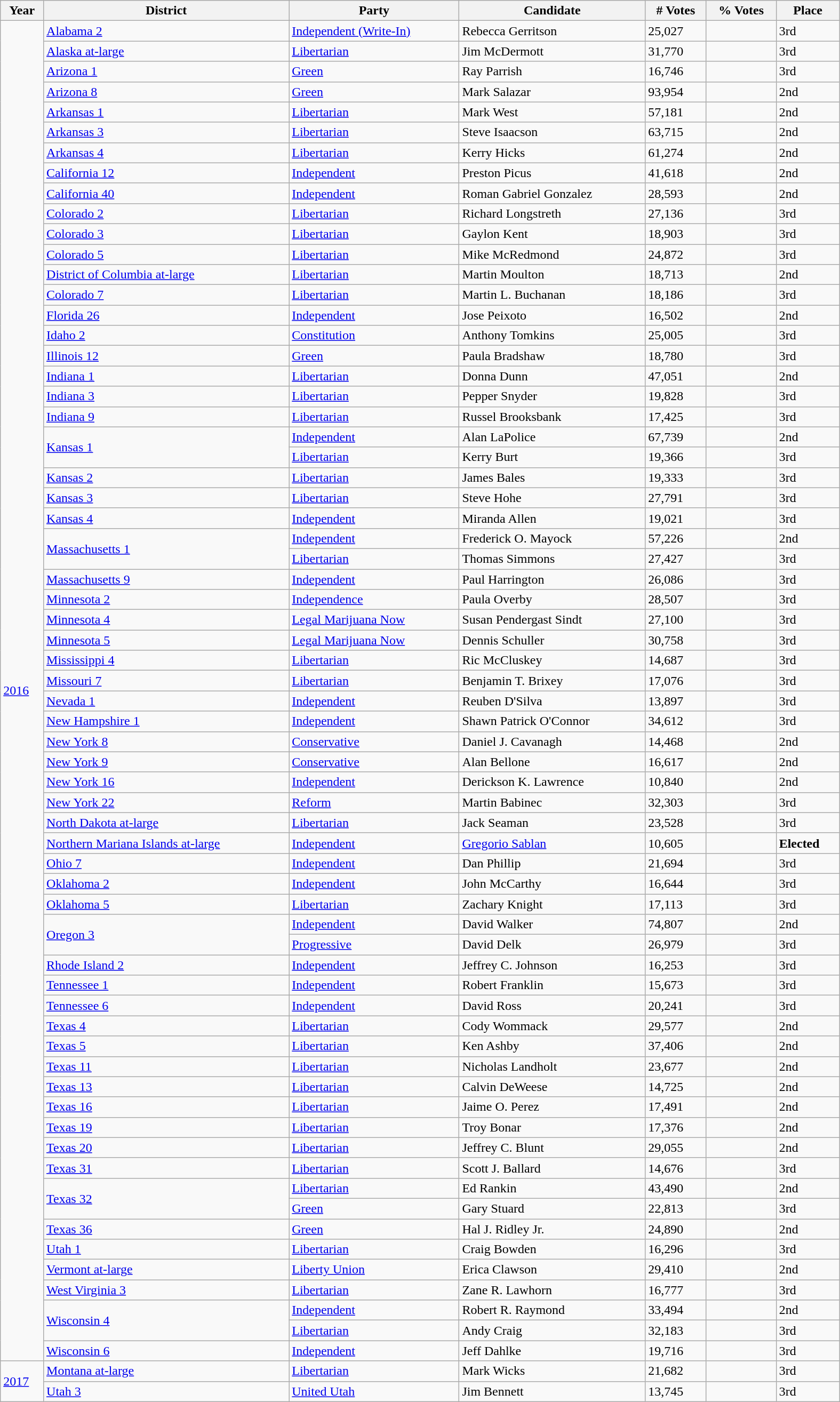<table class="wikitable sortable collapsible collapsed sortable" style="width:1050px">
<tr>
<th>Year</th>
<th>District</th>
<th>Party</th>
<th>Candidate</th>
<th># Votes</th>
<th>% Votes</th>
<th>Place</th>
</tr>
<tr>
<td rowspan=66><a href='#'>2016</a></td>
<td><a href='#'>Alabama 2</a></td>
<td><a href='#'>Independent (Write-In)</a></td>
<td>Rebecca Gerritson</td>
<td>25,027</td>
<td></td>
<td>3rd</td>
</tr>
<tr>
<td><a href='#'>Alaska at-large</a></td>
<td><a href='#'>Libertarian</a></td>
<td>Jim McDermott</td>
<td>31,770</td>
<td></td>
<td>3rd</td>
</tr>
<tr>
<td><a href='#'>Arizona 1</a></td>
<td><a href='#'>Green</a></td>
<td>Ray Parrish</td>
<td>16,746</td>
<td></td>
<td>3rd</td>
</tr>
<tr>
<td><a href='#'>Arizona 8</a></td>
<td><a href='#'>Green</a></td>
<td>Mark Salazar</td>
<td>93,954</td>
<td></td>
<td>2nd</td>
</tr>
<tr>
<td><a href='#'>Arkansas 1</a></td>
<td><a href='#'>Libertarian</a></td>
<td>Mark West</td>
<td>57,181</td>
<td></td>
<td>2nd</td>
</tr>
<tr>
<td><a href='#'>Arkansas 3</a></td>
<td><a href='#'>Libertarian</a></td>
<td>Steve Isaacson</td>
<td>63,715</td>
<td></td>
<td>2nd</td>
</tr>
<tr>
<td><a href='#'>Arkansas 4</a></td>
<td><a href='#'>Libertarian</a></td>
<td>Kerry Hicks</td>
<td>61,274</td>
<td></td>
<td>2nd</td>
</tr>
<tr>
<td><a href='#'>California 12</a></td>
<td><a href='#'>Independent</a></td>
<td>Preston Picus</td>
<td>41,618</td>
<td></td>
<td>2nd</td>
</tr>
<tr>
<td><a href='#'>California 40</a></td>
<td><a href='#'>Independent</a></td>
<td>Roman Gabriel Gonzalez</td>
<td>28,593</td>
<td></td>
<td>2nd</td>
</tr>
<tr>
<td><a href='#'>Colorado 2</a></td>
<td><a href='#'>Libertarian</a></td>
<td>Richard Longstreth</td>
<td>27,136</td>
<td></td>
<td>3rd</td>
</tr>
<tr>
<td><a href='#'>Colorado 3</a></td>
<td><a href='#'>Libertarian</a></td>
<td>Gaylon Kent</td>
<td>18,903</td>
<td></td>
<td>3rd</td>
</tr>
<tr>
<td><a href='#'>Colorado 5</a></td>
<td><a href='#'>Libertarian</a></td>
<td>Mike McRedmond</td>
<td>24,872</td>
<td></td>
<td>3rd</td>
</tr>
<tr>
<td><a href='#'>District of Columbia at-large</a></td>
<td><a href='#'>Libertarian</a></td>
<td>Martin Moulton</td>
<td>18,713</td>
<td></td>
<td>2nd</td>
</tr>
<tr>
<td><a href='#'>Colorado 7</a></td>
<td><a href='#'>Libertarian</a></td>
<td>Martin L. Buchanan</td>
<td>18,186</td>
<td></td>
<td>3rd</td>
</tr>
<tr>
<td><a href='#'>Florida 26</a></td>
<td><a href='#'>Independent</a></td>
<td>Jose Peixoto</td>
<td>16,502</td>
<td></td>
<td>2nd</td>
</tr>
<tr>
<td><a href='#'>Idaho 2</a></td>
<td><a href='#'>Constitution</a></td>
<td>Anthony Tomkins</td>
<td>25,005</td>
<td></td>
<td>3rd</td>
</tr>
<tr>
<td><a href='#'>Illinois 12</a></td>
<td><a href='#'>Green</a></td>
<td>Paula Bradshaw</td>
<td>18,780</td>
<td></td>
<td>3rd</td>
</tr>
<tr>
<td><a href='#'>Indiana 1</a></td>
<td><a href='#'>Libertarian</a></td>
<td>Donna Dunn</td>
<td>47,051</td>
<td></td>
<td>2nd</td>
</tr>
<tr>
<td><a href='#'>Indiana 3</a></td>
<td><a href='#'>Libertarian</a></td>
<td>Pepper Snyder</td>
<td>19,828</td>
<td></td>
<td>3rd</td>
</tr>
<tr>
<td><a href='#'>Indiana 9</a></td>
<td><a href='#'>Libertarian</a></td>
<td>Russel Brooksbank</td>
<td>17,425</td>
<td></td>
<td>3rd</td>
</tr>
<tr>
<td rowspan=2><a href='#'>Kansas 1</a></td>
<td><a href='#'>Independent</a></td>
<td>Alan LaPolice</td>
<td>67,739</td>
<td></td>
<td>2nd</td>
</tr>
<tr>
<td><a href='#'>Libertarian</a></td>
<td>Kerry Burt</td>
<td>19,366</td>
<td></td>
<td>3rd</td>
</tr>
<tr>
<td><a href='#'>Kansas 2</a></td>
<td><a href='#'>Libertarian</a></td>
<td>James Bales</td>
<td>19,333</td>
<td></td>
<td>3rd</td>
</tr>
<tr>
<td><a href='#'>Kansas 3</a></td>
<td><a href='#'>Libertarian</a></td>
<td>Steve Hohe</td>
<td>27,791</td>
<td></td>
<td>3rd</td>
</tr>
<tr>
<td><a href='#'>Kansas 4</a></td>
<td><a href='#'>Independent</a></td>
<td>Miranda Allen</td>
<td>19,021</td>
<td></td>
<td>3rd</td>
</tr>
<tr>
<td rowspan=2><a href='#'>Massachusetts 1</a></td>
<td><a href='#'>Independent</a></td>
<td>Frederick O. Mayock</td>
<td>57,226</td>
<td></td>
<td>2nd</td>
</tr>
<tr>
<td><a href='#'>Libertarian</a></td>
<td>Thomas Simmons</td>
<td>27,427</td>
<td></td>
<td>3rd</td>
</tr>
<tr>
<td><a href='#'>Massachusetts 9</a></td>
<td><a href='#'>Independent</a></td>
<td>Paul Harrington</td>
<td>26,086</td>
<td></td>
<td>3rd</td>
</tr>
<tr>
<td><a href='#'>Minnesota 2</a></td>
<td><a href='#'>Independence</a></td>
<td>Paula Overby</td>
<td>28,507</td>
<td></td>
<td>3rd</td>
</tr>
<tr>
<td><a href='#'>Minnesota 4</a></td>
<td><a href='#'>Legal Marijuana Now</a></td>
<td>Susan Pendergast Sindt</td>
<td>27,100</td>
<td></td>
<td>3rd</td>
</tr>
<tr>
<td><a href='#'>Minnesota 5</a></td>
<td><a href='#'>Legal Marijuana Now</a></td>
<td>Dennis Schuller</td>
<td>30,758</td>
<td></td>
<td>3rd</td>
</tr>
<tr>
<td><a href='#'>Mississippi 4</a></td>
<td><a href='#'>Libertarian</a></td>
<td>Ric McCluskey</td>
<td>14,687</td>
<td></td>
<td>3rd</td>
</tr>
<tr>
<td><a href='#'>Missouri 7</a></td>
<td><a href='#'>Libertarian</a></td>
<td>Benjamin T. Brixey</td>
<td>17,076</td>
<td></td>
<td>3rd</td>
</tr>
<tr>
<td><a href='#'>Nevada 1</a></td>
<td><a href='#'>Independent</a></td>
<td>Reuben D'Silva</td>
<td>13,897</td>
<td></td>
<td>3rd</td>
</tr>
<tr>
<td><a href='#'>New Hampshire 1</a></td>
<td><a href='#'>Independent</a></td>
<td>Shawn Patrick O'Connor</td>
<td>34,612</td>
<td></td>
<td>3rd</td>
</tr>
<tr>
<td><a href='#'>New York 8</a></td>
<td><a href='#'>Conservative</a></td>
<td>Daniel J. Cavanagh</td>
<td>14,468</td>
<td></td>
<td>2nd</td>
</tr>
<tr>
<td><a href='#'>New York 9</a></td>
<td><a href='#'>Conservative</a></td>
<td>Alan Bellone</td>
<td>16,617</td>
<td></td>
<td>2nd</td>
</tr>
<tr>
<td><a href='#'>New York 16</a></td>
<td><a href='#'>Independent</a></td>
<td>Derickson K. Lawrence</td>
<td>10,840</td>
<td></td>
<td>2nd</td>
</tr>
<tr>
<td><a href='#'>New York 22</a></td>
<td><a href='#'>Reform</a></td>
<td>Martin Babinec</td>
<td>32,303</td>
<td></td>
<td>3rd</td>
</tr>
<tr>
<td><a href='#'>North Dakota at-large</a></td>
<td><a href='#'>Libertarian</a></td>
<td>Jack Seaman</td>
<td>23,528</td>
<td></td>
<td>3rd</td>
</tr>
<tr>
<td><a href='#'>Northern Mariana Islands at-large</a></td>
<td><a href='#'>Independent</a></td>
<td><a href='#'>Gregorio Sablan</a></td>
<td>10,605</td>
<td></td>
<td><strong>Elected</strong></td>
</tr>
<tr>
<td><a href='#'>Ohio 7</a></td>
<td><a href='#'>Independent</a></td>
<td>Dan Phillip</td>
<td>21,694</td>
<td></td>
<td>3rd</td>
</tr>
<tr>
<td><a href='#'>Oklahoma 2</a></td>
<td><a href='#'>Independent</a></td>
<td>John McCarthy</td>
<td>16,644</td>
<td></td>
<td>3rd</td>
</tr>
<tr>
<td><a href='#'>Oklahoma 5</a></td>
<td><a href='#'>Libertarian</a></td>
<td>Zachary Knight</td>
<td>17,113</td>
<td></td>
<td>3rd</td>
</tr>
<tr>
<td rowspan=2><a href='#'>Oregon 3</a></td>
<td><a href='#'>Independent</a></td>
<td>David Walker</td>
<td>74,807</td>
<td></td>
<td>2nd</td>
</tr>
<tr>
<td><a href='#'>Progressive</a></td>
<td>David Delk</td>
<td>26,979</td>
<td></td>
<td>3rd</td>
</tr>
<tr>
<td><a href='#'>Rhode Island 2</a></td>
<td><a href='#'>Independent</a></td>
<td>Jeffrey C. Johnson</td>
<td>16,253</td>
<td></td>
<td>3rd</td>
</tr>
<tr>
<td><a href='#'>Tennessee 1</a></td>
<td><a href='#'>Independent</a></td>
<td>Robert Franklin</td>
<td>15,673</td>
<td></td>
<td>3rd</td>
</tr>
<tr>
<td><a href='#'>Tennessee 6</a></td>
<td><a href='#'>Independent</a></td>
<td>David Ross</td>
<td>20,241</td>
<td></td>
<td>3rd</td>
</tr>
<tr>
<td><a href='#'>Texas 4</a></td>
<td><a href='#'>Libertarian</a></td>
<td>Cody Wommack</td>
<td>29,577</td>
<td></td>
<td>2nd</td>
</tr>
<tr>
<td><a href='#'>Texas 5</a></td>
<td><a href='#'>Libertarian</a></td>
<td>Ken Ashby</td>
<td>37,406</td>
<td></td>
<td>2nd</td>
</tr>
<tr>
<td><a href='#'>Texas 11</a></td>
<td><a href='#'>Libertarian</a></td>
<td>Nicholas Landholt</td>
<td>23,677</td>
<td></td>
<td>2nd</td>
</tr>
<tr>
<td><a href='#'>Texas 13</a></td>
<td><a href='#'>Libertarian</a></td>
<td>Calvin DeWeese</td>
<td>14,725</td>
<td></td>
<td>2nd</td>
</tr>
<tr>
<td><a href='#'>Texas 16</a></td>
<td><a href='#'>Libertarian</a></td>
<td>Jaime O. Perez</td>
<td>17,491</td>
<td></td>
<td>2nd</td>
</tr>
<tr>
<td><a href='#'>Texas 19</a></td>
<td><a href='#'>Libertarian</a></td>
<td>Troy Bonar</td>
<td>17,376</td>
<td></td>
<td>2nd</td>
</tr>
<tr>
<td><a href='#'>Texas 20</a></td>
<td><a href='#'>Libertarian</a></td>
<td>Jeffrey C. Blunt</td>
<td>29,055</td>
<td></td>
<td>2nd</td>
</tr>
<tr>
<td><a href='#'>Texas 31</a></td>
<td><a href='#'>Libertarian</a></td>
<td>Scott J. Ballard</td>
<td>14,676</td>
<td></td>
<td>3rd</td>
</tr>
<tr>
<td rowspan=2><a href='#'>Texas 32</a></td>
<td><a href='#'>Libertarian</a></td>
<td>Ed Rankin</td>
<td>43,490</td>
<td></td>
<td>2nd</td>
</tr>
<tr>
<td><a href='#'>Green</a></td>
<td>Gary Stuard</td>
<td>22,813</td>
<td></td>
<td>3rd</td>
</tr>
<tr>
<td><a href='#'>Texas 36</a></td>
<td><a href='#'>Green</a></td>
<td>Hal J. Ridley Jr.</td>
<td>24,890</td>
<td></td>
<td>2nd</td>
</tr>
<tr>
<td><a href='#'>Utah 1</a></td>
<td><a href='#'>Libertarian</a></td>
<td>Craig Bowden</td>
<td>16,296</td>
<td></td>
<td>3rd</td>
</tr>
<tr>
<td><a href='#'>Vermont at-large</a></td>
<td><a href='#'>Liberty Union</a></td>
<td>Erica Clawson</td>
<td>29,410</td>
<td></td>
<td>2nd</td>
</tr>
<tr>
<td><a href='#'>West Virginia 3</a></td>
<td><a href='#'>Libertarian</a></td>
<td>Zane R. Lawhorn</td>
<td>16,777</td>
<td></td>
<td>3rd</td>
</tr>
<tr>
<td rowspan=2><a href='#'>Wisconsin 4</a></td>
<td><a href='#'>Independent</a></td>
<td>Robert R. Raymond</td>
<td>33,494</td>
<td></td>
<td>2nd</td>
</tr>
<tr>
<td><a href='#'>Libertarian</a></td>
<td>Andy Craig</td>
<td>32,183</td>
<td></td>
<td>3rd</td>
</tr>
<tr>
<td><a href='#'>Wisconsin 6</a></td>
<td><a href='#'>Independent</a></td>
<td>Jeff Dahlke</td>
<td>19,716</td>
<td></td>
<td>3rd</td>
</tr>
<tr>
<td rowspan=2><a href='#'>2017</a></td>
<td><a href='#'>Montana at-large</a></td>
<td><a href='#'>Libertarian</a></td>
<td>Mark Wicks</td>
<td>21,682</td>
<td></td>
<td>3rd</td>
</tr>
<tr>
<td><a href='#'>Utah 3</a></td>
<td><a href='#'>United Utah</a></td>
<td>Jim Bennett</td>
<td>13,745</td>
<td></td>
<td>3rd</td>
</tr>
</table>
